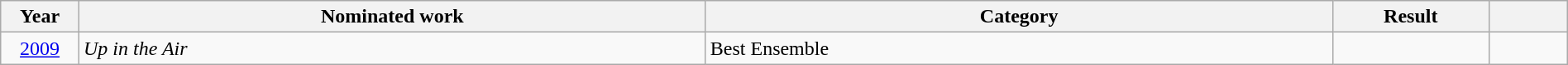<table class="wikitable" style="width:100%;">
<tr>
<th style="width:5%;">Year</th>
<th style="width:40%;">Nominated work</th>
<th style="width:40%;">Category</th>
<th style="width:10%;">Result</th>
<th style="width:5%;"></th>
</tr>
<tr>
<td style="text-align:center;"><a href='#'>2009</a></td>
<td><em>Up in the Air</em></td>
<td>Best Ensemble </td>
<td></td>
<td style="text-align:center;"></td>
</tr>
</table>
